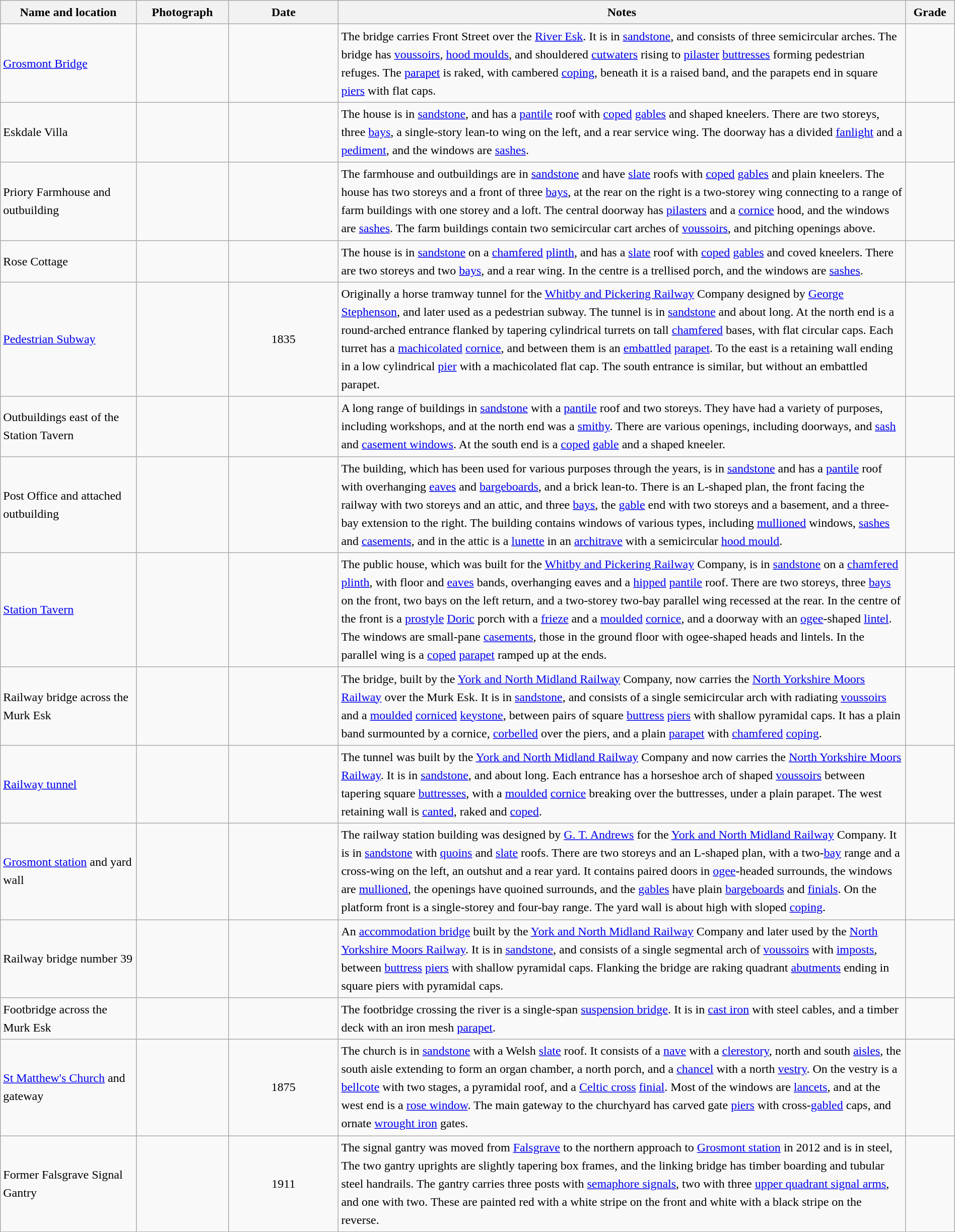<table class="wikitable sortable plainrowheaders" style="width:100%; border:0px; text-align:left; line-height:150%">
<tr>
<th scope="col"  style="width:150px">Name and location</th>
<th scope="col"  style="width:100px" class="unsortable">Photograph</th>
<th scope="col"  style="width:120px">Date</th>
<th scope="col"  style="width:650px" class="unsortable">Notes</th>
<th scope="col"  style="width:50px">Grade</th>
</tr>
<tr>
<td><a href='#'>Grosmont Bridge</a><br><small></small></td>
<td></td>
<td align="center"></td>
<td>The bridge carries Front Street over the <a href='#'>River Esk</a>.  It is in <a href='#'>sandstone</a>, and consists of three semicircular arches.  The bridge has <a href='#'>voussoirs</a>, <a href='#'>hood moulds</a>, and shouldered <a href='#'>cutwaters</a> rising to <a href='#'>pilaster</a> <a href='#'>buttresses</a> forming pedestrian refuges.  The <a href='#'>parapet</a> is raked, with cambered <a href='#'>coping</a>, beneath it is a raised band, and the parapets end in square <a href='#'>piers</a> with flat caps.</td>
<td align="center" ></td>
</tr>
<tr>
<td>Eskdale Villa<br><small></small></td>
<td></td>
<td align="center"></td>
<td>The house is in <a href='#'>sandstone</a>, and has a <a href='#'>pantile</a> roof with <a href='#'>coped</a> <a href='#'>gables</a> and shaped kneelers.  There are two storeys, three <a href='#'>bays</a>, a single-story lean-to wing on the left, and a rear service wing.  The doorway has a divided <a href='#'>fanlight</a> and a <a href='#'>pediment</a>, and the windows are <a href='#'>sashes</a>.</td>
<td align="center" ></td>
</tr>
<tr>
<td>Priory Farmhouse and outbuilding<br><small></small></td>
<td></td>
<td align="center"></td>
<td>The farmhouse and outbuildings are in <a href='#'>sandstone</a> and have <a href='#'>slate</a> roofs with <a href='#'>coped</a> <a href='#'>gables</a> and plain kneelers.  The house has two storeys and a front of three <a href='#'>bays</a>, at the rear on the right is a two-storey wing connecting to a range of farm buildings with one storey and a loft.  The central doorway has <a href='#'>pilasters</a> and a <a href='#'>cornice</a> hood, and the windows are <a href='#'>sashes</a>.  The farm buildings contain two semicircular cart arches of <a href='#'>voussoirs</a>, and pitching openings above.</td>
<td align="center" ></td>
</tr>
<tr>
<td>Rose Cottage<br><small></small></td>
<td></td>
<td align="center"></td>
<td>The house is in <a href='#'>sandstone</a> on a <a href='#'>chamfered</a> <a href='#'>plinth</a>, and has a <a href='#'>slate</a> roof with <a href='#'>coped</a> <a href='#'>gables</a> and coved kneelers.  There are two storeys and two <a href='#'>bays</a>, and a rear wing.  In the centre is a trellised porch, and the windows are <a href='#'>sashes</a>.</td>
<td align="center" ></td>
</tr>
<tr>
<td><a href='#'>Pedestrian Subway</a><br><small></small></td>
<td></td>
<td align="center">1835</td>
<td>Originally a horse tramway tunnel for the <a href='#'>Whitby and Pickering Railway</a> Company designed by <a href='#'>George Stephenson</a>, and later used as a pedestrian subway.  The tunnel is in <a href='#'>sandstone</a> and about  long.  At the north end is a round-arched entrance flanked by tapering cylindrical turrets on tall <a href='#'>chamfered</a> bases, with flat circular caps.  Each turret has a <a href='#'>machicolated</a> <a href='#'>cornice</a>, and between them is an <a href='#'>embattled</a> <a href='#'>parapet</a>.  To the east is a retaining wall ending in a low cylindrical <a href='#'>pier</a> with a machicolated flat cap.  The south entrance is similar, but without an embattled parapet.</td>
<td align="center" ></td>
</tr>
<tr>
<td>Outbuildings east of the Station Tavern<br><small></small></td>
<td></td>
<td align="center"></td>
<td>A long range of buildings in <a href='#'>sandstone</a> with a <a href='#'>pantile</a> roof and two storeys.  They have had a variety of purposes, including workshops, and at the north end was a <a href='#'>smithy</a>.  There are various openings, including doorways, and <a href='#'>sash</a> and <a href='#'>casement windows</a>.  At the south end is a <a href='#'>coped</a> <a href='#'>gable</a> and a shaped kneeler.</td>
<td align="center" ></td>
</tr>
<tr>
<td>Post Office and attached outbuilding<br><small></small></td>
<td></td>
<td align="center"></td>
<td>The building, which has been used for various purposes through the years, is in <a href='#'>sandstone</a> and has a <a href='#'>pantile</a> roof with overhanging <a href='#'>eaves</a> and <a href='#'>bargeboards</a>, and a brick lean-to.  There is an L-shaped plan, the front facing the railway  with two storeys and an attic, and three <a href='#'>bays</a>, the <a href='#'>gable</a> end with two storeys and a basement, and a three-bay extension to the right.  The building contains windows of various types, including <a href='#'>mullioned</a> windows, <a href='#'>sashes</a> and <a href='#'>casements</a>, and in the attic is a <a href='#'>lunette</a> in an <a href='#'>architrave</a> with a semicircular <a href='#'>hood mould</a>.</td>
<td align="center" ></td>
</tr>
<tr>
<td><a href='#'>Station Tavern</a><br><small></small></td>
<td></td>
<td align="center"></td>
<td>The public house, which was built for the <a href='#'>Whitby and Pickering Railway</a> Company, is in <a href='#'>sandstone</a> on a <a href='#'>chamfered</a> <a href='#'>plinth</a>, with floor and <a href='#'>eaves</a> bands, overhanging eaves and a <a href='#'>hipped</a> <a href='#'>pantile</a> roof.  There are two storeys, three <a href='#'>bays</a> on the front, two bays on the left return, and a two-storey two-bay parallel wing recessed at the rear.  In the centre of the front is a <a href='#'>prostyle</a> <a href='#'>Doric</a> porch with a <a href='#'>frieze</a> and a <a href='#'>moulded</a> <a href='#'>cornice</a>, and a doorway with an <a href='#'>ogee</a>-shaped <a href='#'>lintel</a>.  The windows are small-pane <a href='#'>casements</a>, those in the ground floor with ogee-shaped heads and lintels.  In the parallel wing is a <a href='#'>coped</a> <a href='#'>parapet</a> ramped up at the ends.</td>
<td align="center" ></td>
</tr>
<tr>
<td>Railway bridge across the Murk Esk<br><small></small></td>
<td></td>
<td align="center"></td>
<td>The bridge, built by the <a href='#'>York and North Midland Railway</a> Company, now carries the <a href='#'>North Yorkshire Moors Railway</a> over the Murk Esk.  It is in <a href='#'>sandstone</a>, and consists of a single semicircular arch with radiating <a href='#'>voussoirs</a> and a <a href='#'>moulded</a> <a href='#'>corniced</a> <a href='#'>keystone</a>, between pairs of square <a href='#'>buttress</a> <a href='#'>piers</a> with shallow pyramidal caps.  It has a plain band surmounted by a cornice, <a href='#'>corbelled</a> over the piers, and a plain <a href='#'>parapet</a> with <a href='#'>chamfered</a> <a href='#'>coping</a>.</td>
<td align="center" ></td>
</tr>
<tr>
<td><a href='#'>Railway tunnel</a><br><small></small></td>
<td></td>
<td align="center"></td>
<td>The tunnel was built by the <a href='#'>York and North Midland Railway</a> Company and now carries the <a href='#'>North Yorkshire Moors Railway</a>.  It is in <a href='#'>sandstone</a>, and about  long.  Each entrance has a horseshoe arch of shaped <a href='#'>voussoirs</a> between tapering square <a href='#'>buttresses</a>, with a <a href='#'>moulded</a> <a href='#'>cornice</a> breaking over the buttresses, under a plain parapet. The west retaining wall is <a href='#'>canted</a>, raked and <a href='#'>coped</a>.</td>
<td align="center" ></td>
</tr>
<tr>
<td><a href='#'>Grosmont station</a> and yard wall<br><small></small></td>
<td></td>
<td align="center"></td>
<td>The railway station building was designed by <a href='#'>G. T. Andrews</a> for the <a href='#'>York and North Midland Railway</a> Company.  It is in <a href='#'>sandstone</a> with <a href='#'>quoins</a> and <a href='#'>slate</a> roofs.  There are two storeys and an L-shaped plan, with a two-<a href='#'>bay</a> range and a cross-wing on the left, an outshut and a rear yard.  It contains paired doors in <a href='#'>ogee</a>-headed surrounds, the windows are <a href='#'>mullioned</a>, the openings have quoined surrounds, and the <a href='#'>gables</a> have plain <a href='#'>bargeboards</a> and <a href='#'>finials</a>.  On the platform front is a single-storey and four-bay range.  The yard wall is about  high with sloped <a href='#'>coping</a>.</td>
<td align="center" ></td>
</tr>
<tr>
<td>Railway bridge number 39<br><small></small></td>
<td></td>
<td align="center"></td>
<td>An <a href='#'>accommodation bridge</a> built by the <a href='#'>York and North Midland Railway</a> Company and later used by the <a href='#'>North Yorkshire Moors Railway</a>.  It is in <a href='#'>sandstone</a>, and consists of a single segmental arch of <a href='#'>voussoirs</a> with <a href='#'>imposts</a>, between <a href='#'>buttress</a> <a href='#'>piers</a> with shallow pyramidal caps.  Flanking the bridge are raking quadrant <a href='#'>abutments</a> ending in square piers with pyramidal caps.</td>
<td align="center" ></td>
</tr>
<tr>
<td>Footbridge across the Murk Esk<br><small></small></td>
<td></td>
<td align="center"></td>
<td>The footbridge crossing the river is a single-span <a href='#'>suspension bridge</a>.  It is in <a href='#'>cast iron</a> with steel cables, and a timber deck with an iron mesh <a href='#'>parapet</a>.</td>
<td align="center" ></td>
</tr>
<tr>
<td><a href='#'>St Matthew's Church</a> and gateway<br><small></small></td>
<td></td>
<td align="center">1875</td>
<td>The church is in <a href='#'>sandstone</a> with a Welsh <a href='#'>slate</a> roof.  It consists of a <a href='#'>nave</a> with a <a href='#'>clerestory</a>, north and south <a href='#'>aisles</a>, the south aisle extending to form an organ chamber, a north porch, and a <a href='#'>chancel</a> with a north <a href='#'>vestry</a>.  On the vestry is a <a href='#'>bellcote</a> with two stages, a pyramidal roof, and a <a href='#'>Celtic cross</a> <a href='#'>finial</a>.  Most of the windows are <a href='#'>lancets</a>, and at the west end is a <a href='#'>rose window</a>.  The main gateway to the churchyard has carved gate <a href='#'>piers</a> with cross-<a href='#'>gabled</a> caps, and ornate <a href='#'>wrought iron</a> gates.</td>
<td align="center" ></td>
</tr>
<tr>
<td>Former Falsgrave Signal Gantry<br><small></small></td>
<td></td>
<td align="center">1911</td>
<td>The signal gantry was moved from <a href='#'>Falsgrave</a> to the northern approach to <a href='#'>Grosmont station</a> in 2012 and is in steel, The two gantry uprights are slightly tapering box frames, and the linking bridge has timber boarding and tubular steel handrails. The gantry carries three posts with <a href='#'>semaphore signals</a>, two with three <a href='#'>upper quadrant signal arms</a>, and one with two.  These are painted red with a white stripe on the front and white with a black stripe on the reverse.</td>
<td align="center" ></td>
</tr>
<tr>
</tr>
</table>
